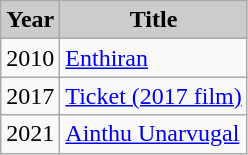<table class="wikitable">
<tr>
<th style="background:#ccc;">Year</th>
<th style="background:#ccc;">Title</th>
</tr>
<tr>
<td>2010</td>
<td><a href='#'>Enthiran</a></td>
</tr>
<tr>
<td>2017</td>
<td><a href='#'>Ticket (2017 film)</a></td>
</tr>
<tr>
<td>2021</td>
<td><a href='#'>Ainthu Unarvugal</a></td>
</tr>
</table>
